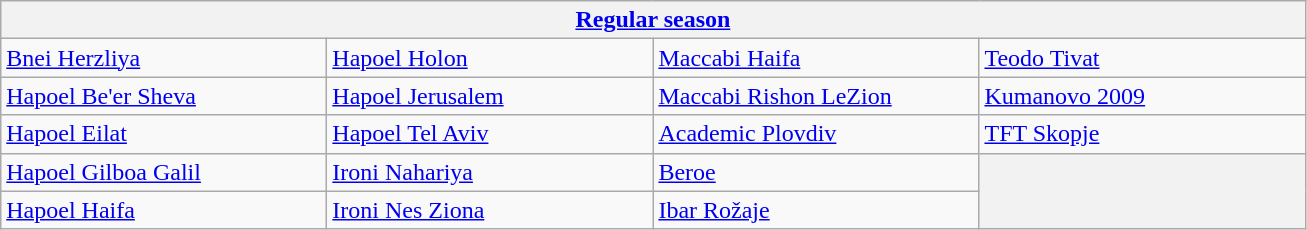<table class="wikitable" style="white-space: nowrap;">
<tr>
<th colspan=4><a href='#'>Regular season</a></th>
</tr>
<tr>
<td width=210> <a href='#'>Bnei Herzliya</a></td>
<td width=210> <a href='#'>Hapoel Holon</a></td>
<td width=210> <a href='#'>Maccabi Haifa</a></td>
<td width=210> <a href='#'>Teodo Tivat</a></td>
</tr>
<tr>
<td width=210> <a href='#'>Hapoel Be'er Sheva</a></td>
<td width=210> <a href='#'>Hapoel Jerusalem</a></td>
<td width=210> <a href='#'>Maccabi Rishon LeZion</a></td>
<td width=210> <a href='#'>Kumanovo 2009</a></td>
</tr>
<tr>
<td width=210> <a href='#'>Hapoel Eilat</a></td>
<td width=210> <a href='#'>Hapoel Tel Aviv</a></td>
<td width=210> <a href='#'>Academic Plovdiv</a></td>
<td width=210> <a href='#'>TFT Skopje</a></td>
</tr>
<tr>
<td width=210> <a href='#'>Hapoel Gilboa Galil</a></td>
<td width=210> <a href='#'>Ironi Nahariya</a></td>
<td width=210> <a href='#'>Beroe</a></td>
<th width=210 rowspan=2></th>
</tr>
<tr>
<td width=210> <a href='#'>Hapoel Haifa</a></td>
<td width=210> <a href='#'>Ironi Nes Ziona</a></td>
<td width=210> <a href='#'>Ibar Rožaje</a></td>
</tr>
</table>
